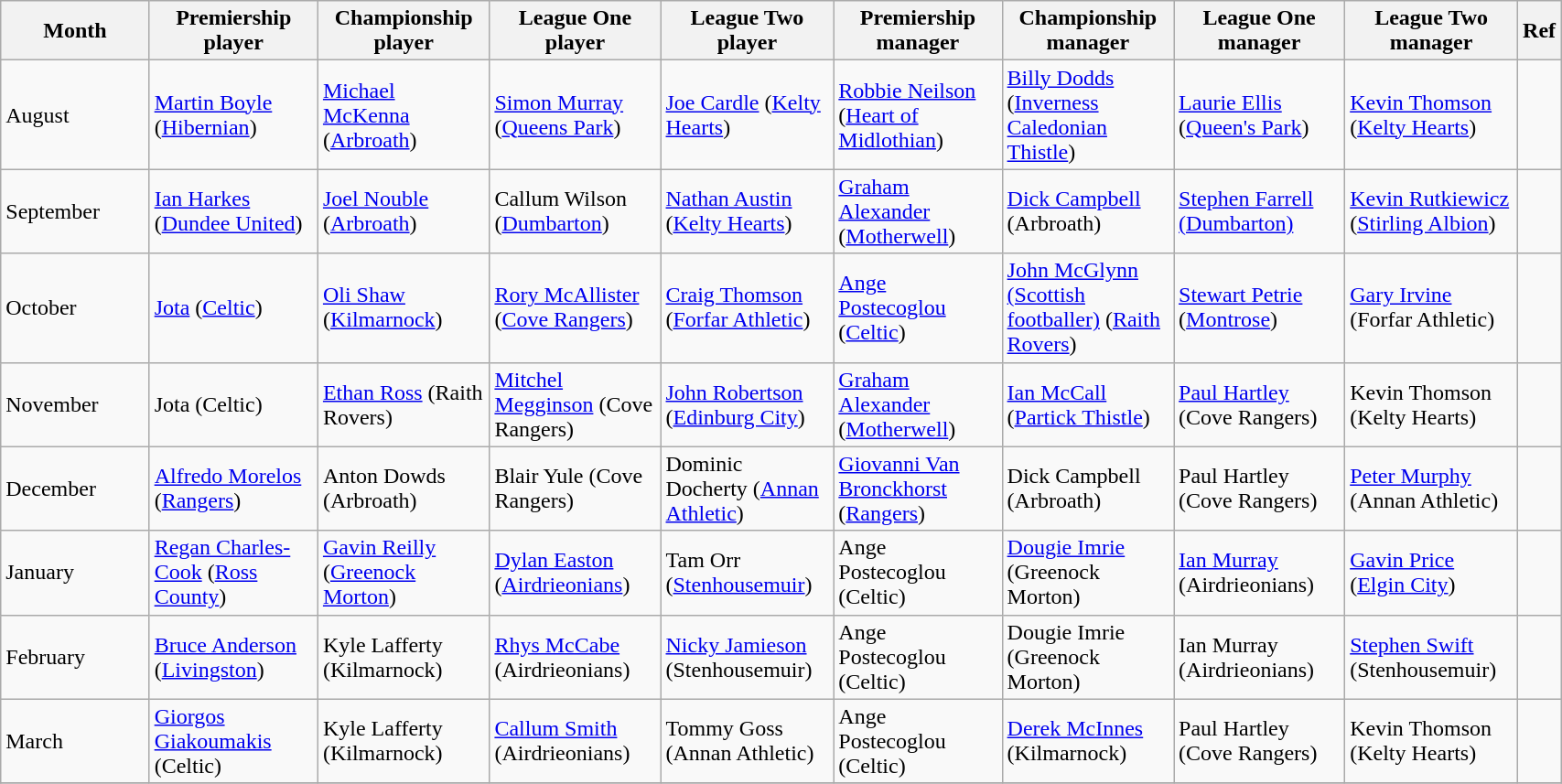<table class="wikitable" style="width: 90%">
<tr>
<th style="width: 10%">Month</th>
<th style="width: 11.25%">Premiership<br>player</th>
<th style="width: 11.25%">Championship<br>player</th>
<th style="width: 11.25%">League One<br>player</th>
<th style="width: 11.25%">League Two<br>player</th>
<th style="width: 11.25%">Premiership<br>manager</th>
<th style="width: 11.25%">Championship<br>manager</th>
<th style="width: 11.25%">League One<br>manager</th>
<th style="width: 11.25%">League Two<br>manager</th>
<th style="width: 11.25%">Ref</th>
</tr>
<tr>
<td>August</td>
<td><a href='#'>Martin Boyle</a><br>(<a href='#'>Hibernian</a>)</td>
<td><a href='#'>Michael McKenna</a> (<a href='#'>Arbroath</a>)</td>
<td><a href='#'>Simon Murray</a> (<a href='#'>Queens Park</a>)</td>
<td><a href='#'>Joe Cardle</a> (<a href='#'>Kelty Hearts</a>)</td>
<td><a href='#'>Robbie Neilson</a><br>(<a href='#'>Heart of Midlothian</a>)</td>
<td><a href='#'>Billy Dodds</a> (<a href='#'>Inverness Caledonian Thistle</a>)</td>
<td><a href='#'>Laurie Ellis</a> (<a href='#'>Queen's Park</a>)</td>
<td><a href='#'>Kevin Thomson</a> (<a href='#'>Kelty Hearts</a>)</td>
<td></td>
</tr>
<tr>
<td>September</td>
<td><a href='#'>Ian Harkes</a> (<a href='#'>Dundee United</a>)</td>
<td><a href='#'>Joel Nouble</a> (<a href='#'>Arbroath</a>)</td>
<td>Callum Wilson (<a href='#'>Dumbarton</a>)</td>
<td><a href='#'>Nathan Austin</a> (<a href='#'>Kelty Hearts</a>)</td>
<td><a href='#'>Graham Alexander</a> (<a href='#'>Motherwell</a>)</td>
<td><a href='#'>Dick Campbell</a> (Arbroath)</td>
<td><a href='#'>Stephen Farrell</a> <a href='#'>(Dumbarton)</a></td>
<td><a href='#'>Kevin Rutkiewicz</a> (<a href='#'>Stirling Albion</a>)</td>
<td></td>
</tr>
<tr>
<td>October</td>
<td><a href='#'>Jota</a> (<a href='#'>Celtic</a>)</td>
<td><a href='#'>Oli Shaw</a> (<a href='#'>Kilmarnock</a>)</td>
<td><a href='#'>Rory McAllister</a> (<a href='#'>Cove Rangers</a>)</td>
<td><a href='#'>Craig Thomson</a> (<a href='#'>Forfar Athletic</a>)</td>
<td><a href='#'>Ange Postecoglou</a> (<a href='#'>Celtic</a>)</td>
<td><a href='#'>John McGlynn (Scottish footballer)</a> (<a href='#'>Raith Rovers</a>)</td>
<td><a href='#'>Stewart Petrie</a> (<a href='#'>Montrose</a>)</td>
<td><a href='#'>Gary Irvine</a> (Forfar Athletic)</td>
<td></td>
</tr>
<tr>
<td>November</td>
<td>Jota (Celtic)</td>
<td><a href='#'>Ethan Ross</a> (Raith Rovers)</td>
<td><a href='#'>Mitchel Megginson</a> (Cove Rangers)</td>
<td><a href='#'>John Robertson</a> (<a href='#'>Edinburg City</a>)</td>
<td><a href='#'>Graham Alexander</a> (<a href='#'>Motherwell</a>)</td>
<td><a href='#'>Ian McCall</a> (<a href='#'>Partick Thistle</a>)</td>
<td><a href='#'>Paul Hartley</a> (Cove Rangers)</td>
<td>Kevin Thomson (Kelty Hearts)</td>
<td></td>
</tr>
<tr>
<td>December</td>
<td><a href='#'>Alfredo Morelos</a> (<a href='#'>Rangers</a>)</td>
<td>Anton Dowds (Arbroath)</td>
<td>Blair Yule (Cove Rangers)</td>
<td>Dominic Docherty (<a href='#'>Annan Athletic</a>)</td>
<td><a href='#'>Giovanni Van Bronckhorst</a> (<a href='#'>Rangers</a>)</td>
<td>Dick Campbell (Arbroath)</td>
<td>Paul Hartley (Cove Rangers)</td>
<td><a href='#'>Peter Murphy</a> (Annan Athletic)</td>
<td></td>
</tr>
<tr>
<td>January</td>
<td><a href='#'>Regan Charles-Cook</a> (<a href='#'>Ross County</a>)</td>
<td><a href='#'>Gavin Reilly</a> (<a href='#'>Greenock Morton</a>)</td>
<td><a href='#'>Dylan Easton</a> (<a href='#'>Airdrieonians</a>)</td>
<td>Tam Orr (<a href='#'>Stenhousemuir</a>)</td>
<td>Ange Postecoglou (Celtic)</td>
<td><a href='#'>Dougie Imrie</a> (Greenock Morton)</td>
<td><a href='#'>Ian Murray</a> (Airdrieonians)</td>
<td><a href='#'>Gavin Price</a> (<a href='#'>Elgin City</a>)</td>
<td></td>
</tr>
<tr>
<td>February</td>
<td><a href='#'>Bruce Anderson</a> (<a href='#'>Livingston</a>)</td>
<td>Kyle Lafferty (Kilmarnock)</td>
<td><a href='#'>Rhys McCabe</a> (Airdrieonians)</td>
<td><a href='#'>Nicky Jamieson</a> (Stenhousemuir)</td>
<td>Ange Postecoglou (Celtic)</td>
<td>Dougie Imrie (Greenock Morton)</td>
<td>Ian Murray (Airdrieonians)</td>
<td><a href='#'>Stephen Swift</a> (Stenhousemuir)</td>
<td></td>
</tr>
<tr>
<td>March</td>
<td><a href='#'>Giorgos Giakoumakis</a> (Celtic)</td>
<td>Kyle Lafferty (Kilmarnock)</td>
<td><a href='#'>Callum Smith</a> (Airdrieonians)</td>
<td>Tommy Goss (Annan Athletic)</td>
<td>Ange Postecoglou (Celtic)</td>
<td><a href='#'>Derek McInnes</a> (Kilmarnock)</td>
<td>Paul Hartley (Cove Rangers)</td>
<td>Kevin Thomson (Kelty Hearts)</td>
<td></td>
</tr>
<tr>
</tr>
</table>
